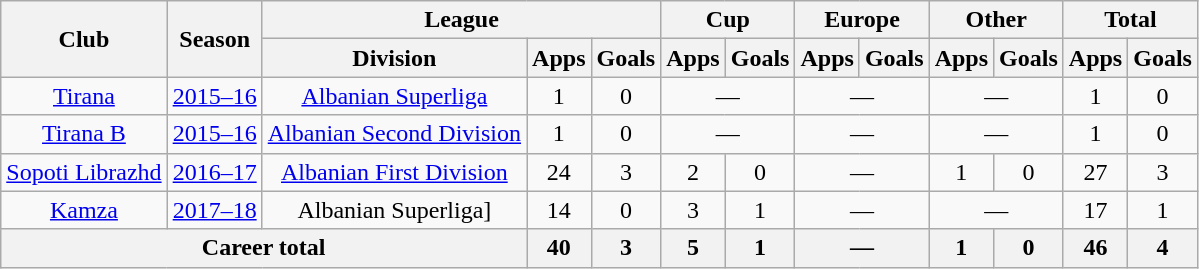<table class="wikitable" style="text-align:center">
<tr>
<th rowspan="2">Club</th>
<th rowspan="2">Season</th>
<th colspan="3">League</th>
<th colspan="2">Cup</th>
<th colspan="2">Europe</th>
<th colspan="2">Other</th>
<th colspan="2">Total</th>
</tr>
<tr>
<th>Division</th>
<th>Apps</th>
<th>Goals</th>
<th>Apps</th>
<th>Goals</th>
<th>Apps</th>
<th>Goals</th>
<th>Apps</th>
<th>Goals</th>
<th>Apps</th>
<th>Goals</th>
</tr>
<tr>
<td><a href='#'>Tirana</a></td>
<td><a href='#'>2015–16</a></td>
<td><a href='#'>Albanian Superliga</a></td>
<td>1</td>
<td>0</td>
<td colspan="2">—</td>
<td colspan="2">—</td>
<td colspan="2">—</td>
<td>1</td>
<td>0</td>
</tr>
<tr>
<td><a href='#'>Tirana B</a></td>
<td><a href='#'>2015–16</a></td>
<td><a href='#'>Albanian Second Division</a></td>
<td>1</td>
<td>0</td>
<td colspan="2">—</td>
<td colspan="2">—</td>
<td colspan="2">—</td>
<td>1</td>
<td>0</td>
</tr>
<tr>
<td><a href='#'>Sopoti Librazhd</a></td>
<td><a href='#'>2016–17</a></td>
<td><a href='#'>Albanian First Division</a></td>
<td>24</td>
<td>3</td>
<td>2</td>
<td>0</td>
<td colspan="2">—</td>
<td>1</td>
<td>0</td>
<td>27</td>
<td>3</td>
</tr>
<tr>
<td><a href='#'>Kamza</a></td>
<td><a href='#'>2017–18</a></td>
<td>Albanian Superliga]</td>
<td>14</td>
<td>0</td>
<td>3</td>
<td>1</td>
<td colspan="2">—</td>
<td colspan="2">—</td>
<td>17</td>
<td>1</td>
</tr>
<tr>
<th colspan="3">Career total</th>
<th>40</th>
<th>3</th>
<th>5</th>
<th>1</th>
<th colspan="2">—</th>
<th>1</th>
<th>0</th>
<th>46</th>
<th>4</th>
</tr>
</table>
